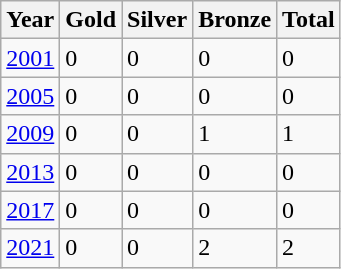<table class="wikitable">
<tr>
<th>Year</th>
<th>Gold</th>
<th>Silver</th>
<th>Bronze</th>
<th>Total</th>
</tr>
<tr>
<td><a href='#'>2001</a></td>
<td>0</td>
<td>0</td>
<td>0</td>
<td>0</td>
</tr>
<tr>
<td><a href='#'>2005</a></td>
<td>0</td>
<td>0</td>
<td>0</td>
<td>0</td>
</tr>
<tr>
<td><a href='#'>2009</a></td>
<td>0</td>
<td>0</td>
<td>1</td>
<td>1</td>
</tr>
<tr>
<td><a href='#'>2013</a></td>
<td>0</td>
<td>0</td>
<td>0</td>
<td>0</td>
</tr>
<tr>
<td><a href='#'>2017</a></td>
<td>0</td>
<td>0</td>
<td>0</td>
<td>0</td>
</tr>
<tr>
<td><a href='#'>2021</a></td>
<td>0</td>
<td>0</td>
<td>2</td>
<td>2</td>
</tr>
</table>
